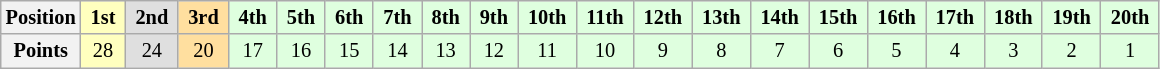<table class="wikitable" style="font-size:85%; text-align:center">
<tr>
<th>Position</th>
<td style="background:#ffffbf"> <strong>1st</strong> </td>
<td style="background:#dfdfdf"> <strong>2nd</strong> </td>
<td style="background:#ffdf9f"> <strong>3rd</strong> </td>
<td style="background:#dfffdf"> <strong>4th</strong> </td>
<td style="background:#dfffdf"> <strong>5th</strong> </td>
<td style="background:#dfffdf"> <strong>6th</strong> </td>
<td style="background:#dfffdf"> <strong>7th</strong> </td>
<td style="background:#dfffdf"> <strong>8th</strong> </td>
<td style="background:#dfffdf"> <strong>9th</strong> </td>
<td style="background:#dfffdf"> <strong>10th</strong> </td>
<td style="background:#dfffdf"> <strong>11th</strong> </td>
<td style="background:#dfffdf"> <strong>12th</strong> </td>
<td style="background:#dfffdf"> <strong>13th</strong> </td>
<td style="background:#dfffdf"> <strong>14th</strong> </td>
<td style="background:#dfffdf"> <strong>15th</strong> </td>
<td style="background:#dfffdf"> <strong>16th</strong> </td>
<td style="background:#dfffdf"> <strong>17th</strong> </td>
<td style="background:#dfffdf"> <strong>18th</strong> </td>
<td style="background:#dfffdf"> <strong>19th</strong> </td>
<td style="background:#dfffdf"> <strong>20th</strong> </td>
</tr>
<tr>
<th>Points</th>
<td style="background:#ffffbf">28</td>
<td style="background:#dfdfdf">24</td>
<td style="background:#ffdf9f">20</td>
<td style="background:#dfffdf">17</td>
<td style="background:#dfffdf">16</td>
<td style="background:#dfffdf">15</td>
<td style="background:#dfffdf">14</td>
<td style="background:#dfffdf">13</td>
<td style="background:#dfffdf">12</td>
<td style="background:#dfffdf">11</td>
<td style="background:#dfffdf">10</td>
<td style="background:#dfffdf">9</td>
<td style="background:#dfffdf">8</td>
<td style="background:#dfffdf">7</td>
<td style="background:#dfffdf">6</td>
<td style="background:#dfffdf">5</td>
<td style="background:#dfffdf">4</td>
<td style="background:#dfffdf">3</td>
<td style="background:#dfffdf">2</td>
<td style="background:#dfffdf">1</td>
</tr>
</table>
